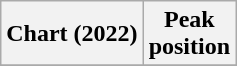<table class="wikitable plainrowheaders" style="text-align:center">
<tr>
<th>Chart (2022)</th>
<th>Peak<br>position</th>
</tr>
<tr>
</tr>
</table>
